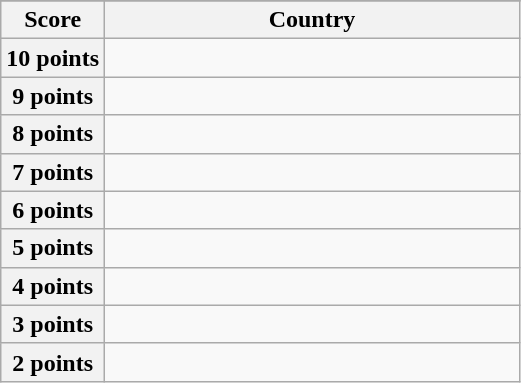<table class="wikitable">
<tr>
</tr>
<tr>
<th scope="col" width="20%">Score</th>
<th scope="col">Country</th>
</tr>
<tr>
<th scope="row">10 points</th>
<td></td>
</tr>
<tr>
<th scope="row">9 points</th>
<td></td>
</tr>
<tr>
<th scope="row">8 points</th>
<td></td>
</tr>
<tr>
<th scope="row">7 points</th>
<td></td>
</tr>
<tr>
<th scope="row">6 points</th>
<td></td>
</tr>
<tr>
<th scope="row">5 points</th>
<td></td>
</tr>
<tr>
<th scope="row">4 points</th>
<td></td>
</tr>
<tr>
<th scope="row">3 points</th>
<td></td>
</tr>
<tr>
<th scope="row">2 points</th>
<td></td>
</tr>
</table>
